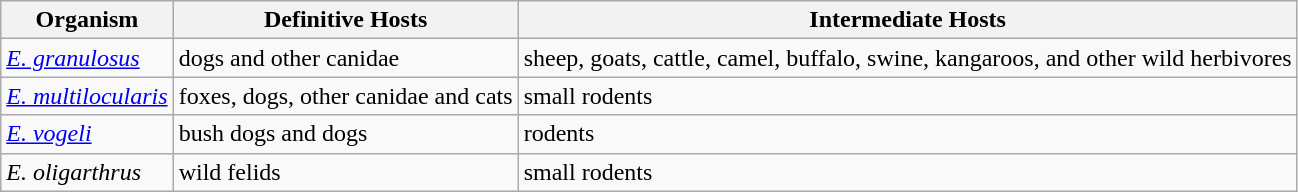<table class="wikitable">
<tr>
<th>Organism</th>
<th>Definitive Hosts</th>
<th>Intermediate Hosts</th>
</tr>
<tr>
<td><em><a href='#'>E. granulosus</a></em></td>
<td>dogs and other canidae</td>
<td>sheep, goats, cattle, camel, buffalo, swine, kangaroos, and other wild herbivores</td>
</tr>
<tr>
<td><em><a href='#'>E. multilocularis</a></em></td>
<td>foxes, dogs, other canidae and cats</td>
<td>small rodents</td>
</tr>
<tr>
<td><em><a href='#'>E. vogeli</a></em></td>
<td>bush dogs and dogs</td>
<td>rodents</td>
</tr>
<tr>
<td><em>E. oligarthrus</em></td>
<td>wild felids</td>
<td>small rodents</td>
</tr>
</table>
